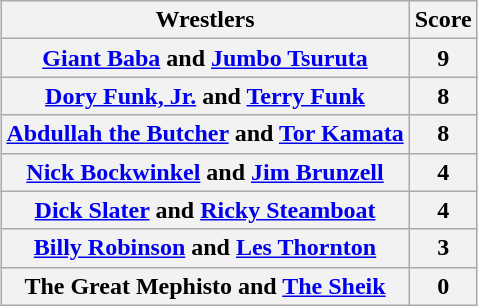<table class="wikitable" style="margin: 1em auto 1em auto">
<tr>
<th>Wrestlers</th>
<th>Score</th>
</tr>
<tr>
<th><a href='#'>Giant Baba</a> and <a href='#'>Jumbo Tsuruta</a></th>
<th>9</th>
</tr>
<tr>
<th><a href='#'>Dory Funk, Jr.</a> and <a href='#'>Terry Funk</a></th>
<th>8</th>
</tr>
<tr>
<th><a href='#'>Abdullah the Butcher</a> and <a href='#'>Tor Kamata</a></th>
<th>8</th>
</tr>
<tr>
<th><a href='#'>Nick Bockwinkel</a> and <a href='#'>Jim Brunzell</a></th>
<th>4</th>
</tr>
<tr>
<th><a href='#'>Dick Slater</a> and <a href='#'>Ricky Steamboat</a></th>
<th>4</th>
</tr>
<tr>
<th><a href='#'>Billy Robinson</a> and <a href='#'>Les Thornton</a></th>
<th>3</th>
</tr>
<tr>
<th>The Great Mephisto and <a href='#'>The Sheik</a></th>
<th>0</th>
</tr>
</table>
